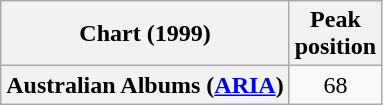<table class="wikitable plainrowheaders" style="text-align:center">
<tr>
<th scope="col">Chart (1999)</th>
<th scope="col">Peak<br>position</th>
</tr>
<tr>
<th scope="row">Australian Albums (<a href='#'>ARIA</a>)</th>
<td>68</td>
</tr>
</table>
